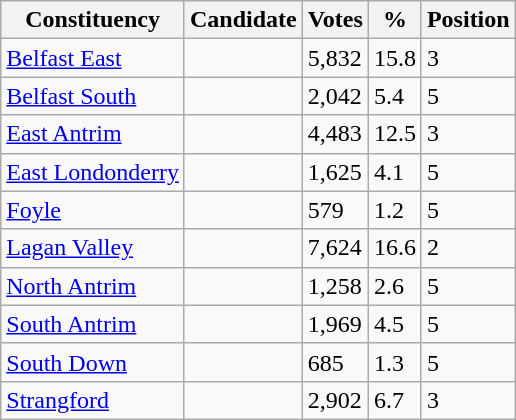<table class="wikitable sortable">
<tr>
<th>Constituency</th>
<th>Candidate</th>
<th>Votes</th>
<th>%</th>
<th>Position</th>
</tr>
<tr>
<td><a href='#'>Belfast East</a></td>
<td></td>
<td>5,832</td>
<td>15.8</td>
<td>3</td>
</tr>
<tr>
<td><a href='#'>Belfast South</a></td>
<td></td>
<td>2,042</td>
<td>5.4</td>
<td>5</td>
</tr>
<tr>
<td><a href='#'>East Antrim</a></td>
<td></td>
<td>4,483</td>
<td>12.5</td>
<td>3</td>
</tr>
<tr>
<td><a href='#'>East Londonderry</a></td>
<td></td>
<td>1,625</td>
<td>4.1</td>
<td>5</td>
</tr>
<tr>
<td><a href='#'>Foyle</a></td>
<td></td>
<td>579</td>
<td>1.2</td>
<td>5</td>
</tr>
<tr>
<td><a href='#'>Lagan Valley</a></td>
<td></td>
<td>7,624</td>
<td>16.6</td>
<td>2</td>
</tr>
<tr>
<td><a href='#'>North Antrim</a></td>
<td></td>
<td>1,258</td>
<td>2.6</td>
<td>5</td>
</tr>
<tr>
<td><a href='#'>South Antrim</a></td>
<td></td>
<td>1,969</td>
<td>4.5</td>
<td>5</td>
</tr>
<tr>
<td><a href='#'>South Down</a></td>
<td></td>
<td>685</td>
<td>1.3</td>
<td>5</td>
</tr>
<tr>
<td><a href='#'>Strangford</a></td>
<td></td>
<td>2,902</td>
<td>6.7</td>
<td>3</td>
</tr>
</table>
